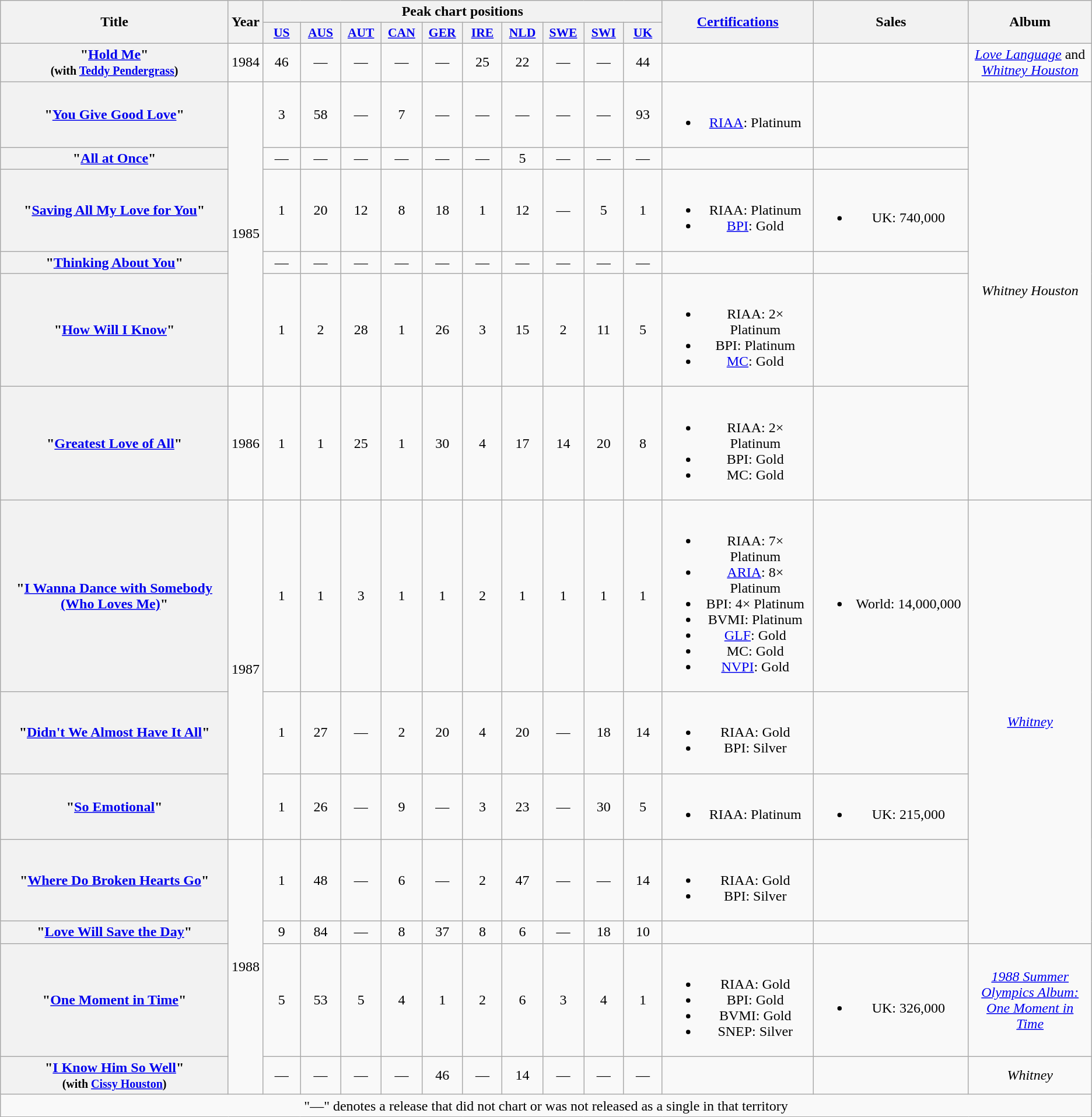<table class="wikitable plainrowheaders" style="text-align:center;" border="1">
<tr>
<th scope="col" rowspan="2" style="width:20em;">Title</th>
<th scope="col" rowspan="2">Year</th>
<th scope="col" colspan="10">Peak chart positions</th>
<th scope="col" rowspan="2" style="width:12em;"><a href='#'>Certifications</a></th>
<th scope="col" rowspan="2" style="width:12em;">Sales</th>
<th scope="col" rowspan="2" style="width:10em;">Album</th>
</tr>
<tr>
<th scope="col" style="width:3em; font-size:90%;"><a href='#'>US</a><br></th>
<th scope="col" style="width:3em; font-size:90%;"><a href='#'>AUS</a><br></th>
<th scope="col" style="width:3em; font-size:90%;"><a href='#'>AUT</a><br></th>
<th scope="col" style="width:3em; font-size:90%;"><a href='#'>CAN</a><br></th>
<th scope="col" style="width:3em; font-size:90%;"><a href='#'>GER</a><br></th>
<th scope="col" style="width:3em; font-size:90%;"><a href='#'>IRE</a><br></th>
<th scope="col" style="width:3em; font-size:90%;"><a href='#'>NLD</a><br></th>
<th scope="col" style="width:3em; font-size:90%;"><a href='#'>SWE</a><br></th>
<th scope="col" style="width:3em; font-size:90%;"><a href='#'>SWI</a><br></th>
<th scope="col" style="width:3em; font-size:90%;"><a href='#'>UK</a><br></th>
</tr>
<tr>
<th scope="row">"<a href='#'>Hold Me</a>" <br> <small>(with <a href='#'>Teddy Pendergrass</a>)</small></th>
<td>1984</td>
<td>46</td>
<td>—</td>
<td>—</td>
<td>—</td>
<td>―</td>
<td>25</td>
<td>22</td>
<td>—</td>
<td>—</td>
<td>44</td>
<td></td>
<td></td>
<td><em><a href='#'>Love Language</a></em> and <em><a href='#'>Whitney Houston</a></em></td>
</tr>
<tr>
<th scope="row">"<a href='#'>You Give Good Love</a>"</th>
<td rowspan=5>1985</td>
<td>3</td>
<td>58</td>
<td>—</td>
<td>7</td>
<td>—</td>
<td>—</td>
<td>―</td>
<td>—</td>
<td>—</td>
<td>93</td>
<td><br><ul><li><a href='#'>RIAA</a>: Platinum</li></ul></td>
<td></td>
<td rowspan="6"><em>Whitney Houston</em></td>
</tr>
<tr>
<th scope="row">"<a href='#'>All at Once</a>"</th>
<td>—</td>
<td>—</td>
<td>—</td>
<td>—</td>
<td>—</td>
<td>—</td>
<td>5</td>
<td>—</td>
<td>—</td>
<td>—</td>
<td></td>
<td></td>
</tr>
<tr>
<th scope="row">"<a href='#'>Saving All My Love for You</a>"</th>
<td>1</td>
<td>20</td>
<td>12</td>
<td>8</td>
<td>18</td>
<td>1</td>
<td>12</td>
<td>—</td>
<td>5</td>
<td>1</td>
<td><br><ul><li>RIAA: Platinum</li><li><a href='#'>BPI</a>: Gold</li></ul></td>
<td><br><ul><li>UK: 740,000</li></ul></td>
</tr>
<tr>
<th scope="row">"<a href='#'>Thinking About You</a>"</th>
<td>—</td>
<td>—</td>
<td>—</td>
<td>—</td>
<td>—</td>
<td>—</td>
<td>—</td>
<td>—</td>
<td>―</td>
<td>—</td>
<td></td>
</tr>
<tr>
<th scope="row">"<a href='#'>How Will I Know</a>"</th>
<td>1</td>
<td>2</td>
<td>28</td>
<td>1</td>
<td>26</td>
<td>3</td>
<td>15</td>
<td>2</td>
<td>11</td>
<td>5</td>
<td><br><ul><li>RIAA: 2× Platinum</li><li>BPI: Platinum</li><li><a href='#'>MC</a>: Gold</li></ul></td>
<td></td>
</tr>
<tr>
<th scope="row">"<a href='#'>Greatest Love of All</a>"</th>
<td rowspan=1>1986</td>
<td>1</td>
<td>1</td>
<td>25</td>
<td>1</td>
<td>30</td>
<td>4</td>
<td>17</td>
<td>14</td>
<td>20</td>
<td>8</td>
<td><br><ul><li>RIAA: 2× Platinum</li><li>BPI: Gold</li><li>MC: Gold</li></ul></td>
<td></td>
</tr>
<tr>
<th scope="row">"<a href='#'>I Wanna Dance with Somebody (Who Loves Me)</a>"</th>
<td rowspan=3>1987</td>
<td>1</td>
<td>1</td>
<td>3</td>
<td>1</td>
<td>1</td>
<td>2</td>
<td>1</td>
<td>1</td>
<td>1</td>
<td>1</td>
<td><br><ul><li>RIAA: 7× Platinum</li><li><a href='#'>ARIA</a>: 8× Platinum</li><li>BPI: 4× Platinum</li><li>BVMI: Platinum</li><li><a href='#'>GLF</a>: Gold</li><li>MC: Gold</li><li><a href='#'>NVPI</a>: Gold</li></ul></td>
<td><br><ul><li>World: 14,000,000</li></ul></td>
<td rowspan="5"><em><a href='#'>Whitney</a></em></td>
</tr>
<tr>
<th scope="row">"<a href='#'>Didn't We Almost Have It All</a>"</th>
<td>1</td>
<td>27</td>
<td>—</td>
<td>2</td>
<td>20</td>
<td>4</td>
<td>20</td>
<td>—</td>
<td>18</td>
<td>14</td>
<td><br><ul><li>RIAA: Gold</li><li>BPI: Silver</li></ul></td>
<td></td>
</tr>
<tr>
<th scope="row">"<a href='#'>So Emotional</a>"</th>
<td>1</td>
<td>26</td>
<td>—</td>
<td>9</td>
<td>—</td>
<td>3</td>
<td>23</td>
<td>—</td>
<td>30</td>
<td>5</td>
<td><br><ul><li>RIAA: Platinum</li></ul></td>
<td><br><ul><li>UK: 215,000</li></ul></td>
</tr>
<tr>
<th scope="row">"<a href='#'>Where Do Broken Hearts Go</a>"</th>
<td rowspan=4>1988</td>
<td>1</td>
<td>48</td>
<td>—</td>
<td>6</td>
<td>—</td>
<td>2</td>
<td>47</td>
<td>—</td>
<td>—</td>
<td>14</td>
<td><br><ul><li>RIAA: Gold</li><li>BPI: Silver</li></ul></td>
<td></td>
</tr>
<tr>
<th scope="row">"<a href='#'>Love Will Save the Day</a>"</th>
<td>9</td>
<td>84</td>
<td>—</td>
<td>8</td>
<td>37</td>
<td>8</td>
<td>6</td>
<td>—</td>
<td>18</td>
<td>10</td>
<td></td>
<td></td>
</tr>
<tr>
<th scope="row">"<a href='#'>One Moment in Time</a>"</th>
<td>5</td>
<td>53</td>
<td>5</td>
<td>4</td>
<td>1</td>
<td>2</td>
<td>6</td>
<td>3</td>
<td>4</td>
<td>1</td>
<td><br><ul><li>RIAA: Gold</li><li>BPI: Gold</li><li>BVMI: Gold</li><li>SNEP: Silver</li></ul></td>
<td><br><ul><li>UK: 326,000</li></ul></td>
<td><em><a href='#'>1988 Summer Olympics Album: One Moment in Time</a></em></td>
</tr>
<tr>
<th scope="row">"<a href='#'>I Know Him So Well</a>"<br><small>(with <a href='#'>Cissy Houston</a>)</small></th>
<td>—</td>
<td>—</td>
<td>—</td>
<td>—</td>
<td>46</td>
<td>—</td>
<td>14</td>
<td>—</td>
<td>—</td>
<td>—</td>
<td></td>
<td></td>
<td><em>Whitney</em></td>
</tr>
<tr>
<td colspan="17" style="text-align:center;">"—" denotes a release that did not chart or was not released as a single in that territory</td>
</tr>
</table>
